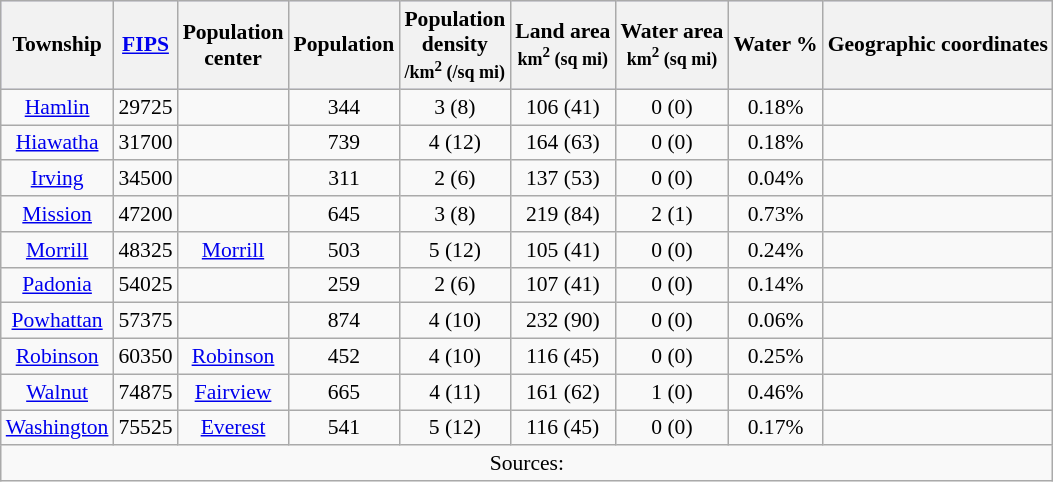<table class="wikitable" style="text-align:center; font-size:90%; margin-bottom:0.25em; clear:both;">
<tr style="background:#ccccff">
<th>Township</th>
<th><a href='#'>FIPS</a></th>
<th>Population<br>center</th>
<th>Population</th>
<th>Population<br>density<br><small>/km<sup>2</sup> (/sq mi)</small></th>
<th>Land area<br><small>km<sup>2</sup> (sq mi)</small></th>
<th>Water area<br><small>km<sup>2</sup> (sq mi)</small></th>
<th>Water %</th>
<th>Geographic coordinates</th>
</tr>
<tr>
<td><a href='#'>Hamlin</a></td>
<td>29725</td>
<td></td>
<td>344</td>
<td>3 (8)</td>
<td>106 (41)</td>
<td>0 (0)</td>
<td>0.18%</td>
<td></td>
</tr>
<tr>
<td><a href='#'>Hiawatha</a></td>
<td>31700</td>
<td></td>
<td>739</td>
<td>4 (12)</td>
<td>164 (63)</td>
<td>0 (0)</td>
<td>0.18%</td>
<td></td>
</tr>
<tr>
<td><a href='#'>Irving</a></td>
<td>34500</td>
<td></td>
<td>311</td>
<td>2 (6)</td>
<td>137 (53)</td>
<td>0 (0)</td>
<td>0.04%</td>
<td></td>
</tr>
<tr>
<td><a href='#'>Mission</a></td>
<td>47200</td>
<td></td>
<td>645</td>
<td>3 (8)</td>
<td>219 (84)</td>
<td>2 (1)</td>
<td>0.73%</td>
<td></td>
</tr>
<tr>
<td><a href='#'>Morrill</a></td>
<td>48325</td>
<td><a href='#'>Morrill</a></td>
<td>503</td>
<td>5 (12)</td>
<td>105 (41)</td>
<td>0 (0)</td>
<td>0.24%</td>
<td></td>
</tr>
<tr>
<td><a href='#'>Padonia</a></td>
<td>54025</td>
<td></td>
<td>259</td>
<td>2 (6)</td>
<td>107 (41)</td>
<td>0 (0)</td>
<td>0.14%</td>
<td></td>
</tr>
<tr>
<td><a href='#'>Powhattan</a></td>
<td>57375</td>
<td></td>
<td>874</td>
<td>4 (10)</td>
<td>232 (90)</td>
<td>0 (0)</td>
<td>0.06%</td>
<td></td>
</tr>
<tr>
<td><a href='#'>Robinson</a></td>
<td>60350</td>
<td><a href='#'>Robinson</a></td>
<td>452</td>
<td>4 (10)</td>
<td>116 (45)</td>
<td>0 (0)</td>
<td>0.25%</td>
<td></td>
</tr>
<tr>
<td><a href='#'>Walnut</a></td>
<td>74875</td>
<td><a href='#'>Fairview</a></td>
<td>665</td>
<td>4 (11)</td>
<td>161 (62)</td>
<td>1 (0)</td>
<td>0.46%</td>
<td></td>
</tr>
<tr>
<td><a href='#'>Washington</a></td>
<td>75525</td>
<td><a href='#'>Everest</a></td>
<td>541</td>
<td>5 (12)</td>
<td>116 (45)</td>
<td>0 (0)</td>
<td>0.17%</td>
<td></td>
</tr>
<tr>
<td colspan=9>Sources: </td>
</tr>
</table>
